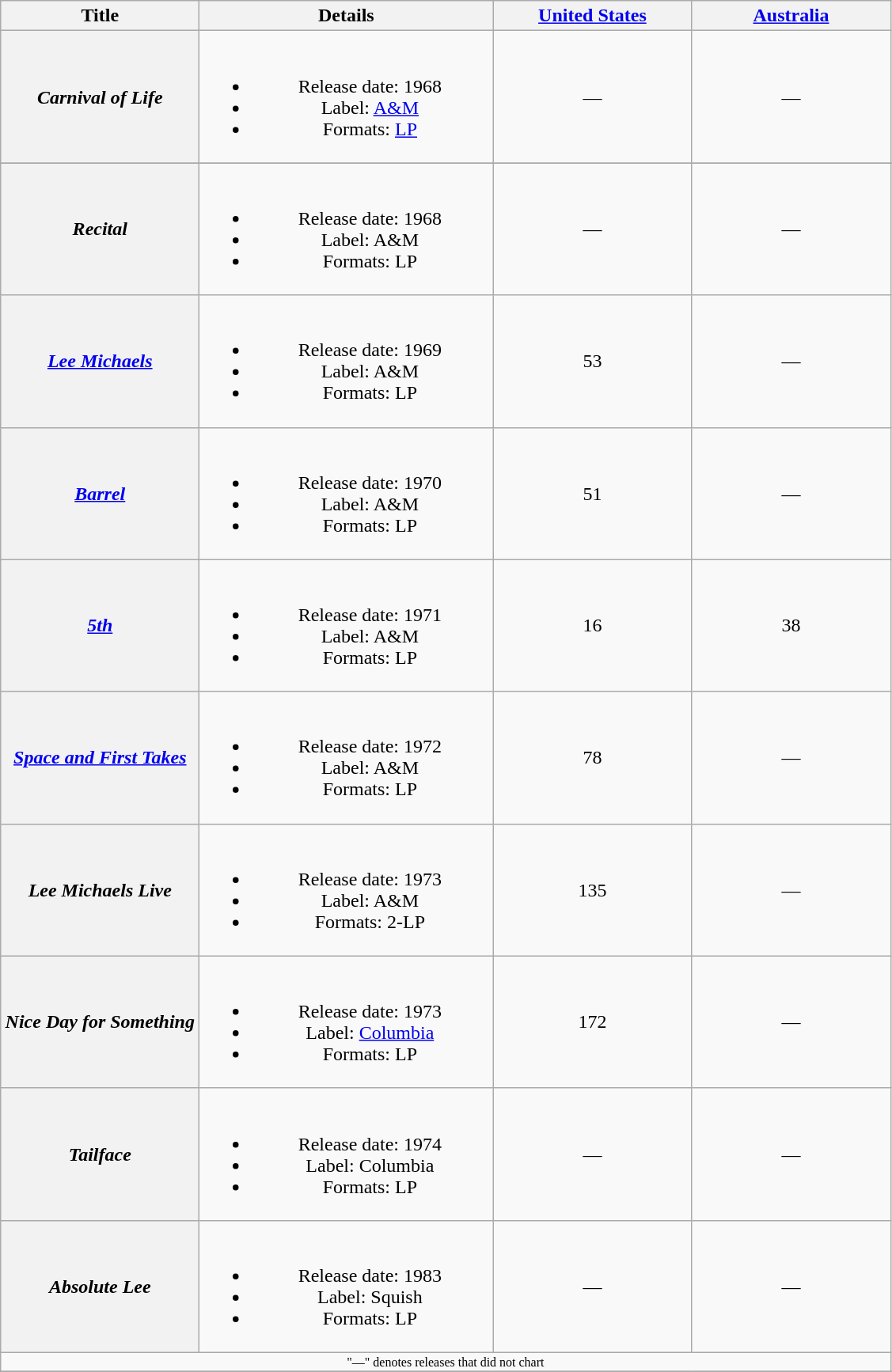<table class="wikitable plainrowheaders" style="text-align:center;">
<tr>
<th rowspan="1" style="width:10em;">Title</th>
<th rowspan="1" style="width:15em;">Details</th>
<th rowspan="1" style="width:10em;"><a href='#'>United States</a></th>
<th rowspan="1" style="width:10em;"><a href='#'>Australia</a></th>
</tr>
<tr>
<th scope="row"><em>Carnival of  Life</em></th>
<td><br><ul><li>Release date: 1968</li><li>Label: <a href='#'>A&M</a></li><li>Formats: <a href='#'>LP</a></li></ul></td>
<td>—</td>
<td>—</td>
</tr>
<tr>
</tr>
<tr>
<th scope="row"><em>Recital</em></th>
<td><br><ul><li>Release date: 1968</li><li>Label: A&M</li><li>Formats: LP</li></ul></td>
<td>—</td>
<td>—</td>
</tr>
<tr>
<th scope="row"><em><a href='#'>Lee Michaels</a></em></th>
<td><br><ul><li>Release date: 1969</li><li>Label: A&M</li><li>Formats: LP</li></ul></td>
<td>53</td>
<td>—</td>
</tr>
<tr>
<th scope="row"><em><a href='#'>Barrel</a></em></th>
<td><br><ul><li>Release date: 1970</li><li>Label: A&M</li><li>Formats: LP</li></ul></td>
<td>51</td>
<td>—</td>
</tr>
<tr>
<th scope="row"><em><a href='#'>5th</a></em></th>
<td><br><ul><li>Release date: 1971</li><li>Label: A&M</li><li>Formats: LP</li></ul></td>
<td>16</td>
<td>38</td>
</tr>
<tr>
<th scope="row"><em><a href='#'>Space and First Takes</a></em></th>
<td><br><ul><li>Release date: 1972</li><li>Label: A&M</li><li>Formats: LP</li></ul></td>
<td>78</td>
<td>—</td>
</tr>
<tr>
<th scope="row"><em>Lee Michaels Live</em></th>
<td><br><ul><li>Release date: 1973</li><li>Label: A&M</li><li>Formats: 2-LP</li></ul></td>
<td>135</td>
<td>—</td>
</tr>
<tr>
<th scope="row"><em>Nice Day for Something</em></th>
<td><br><ul><li>Release date: 1973</li><li>Label: <a href='#'>Columbia</a></li><li>Formats: LP</li></ul></td>
<td>172</td>
<td>—</td>
</tr>
<tr>
<th scope="row"><em>Tailface</em></th>
<td><br><ul><li>Release date: 1974</li><li>Label: Columbia</li><li>Formats: LP</li></ul></td>
<td>—</td>
<td>—</td>
</tr>
<tr>
<th scope="row"><em>Absolute Lee</em></th>
<td><br><ul><li>Release date: 1983</li><li>Label: Squish</li><li>Formats: LP</li></ul></td>
<td>—</td>
<td>—</td>
</tr>
<tr>
<td colspan="15" style="font-size:8pt">"—" denotes releases that did not chart</td>
</tr>
<tr>
</tr>
</table>
